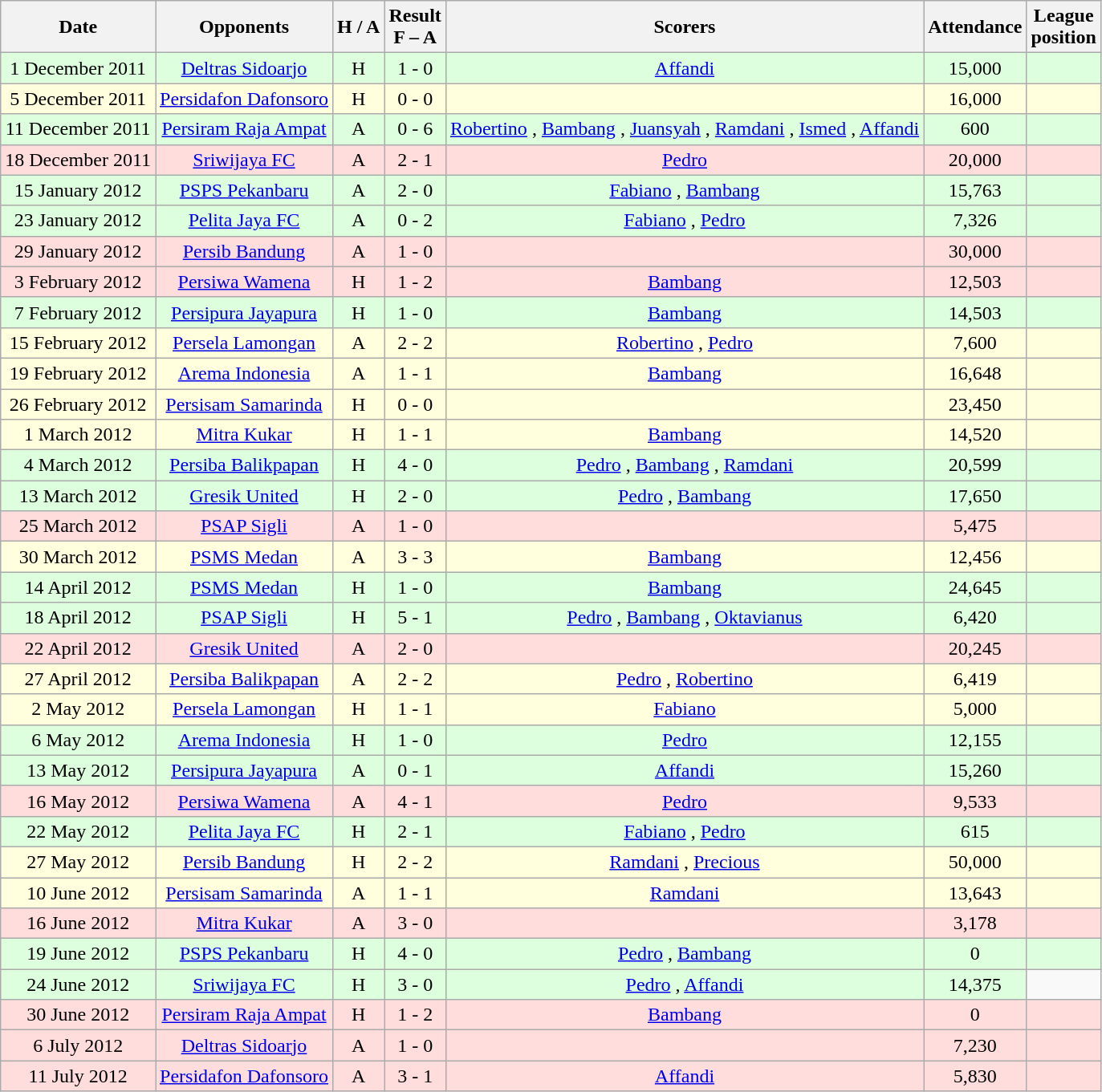<table class="wikitable" style="text-align:center">
<tr>
<th class="sortable">Date</th>
<th>Opponents</th>
<th>H / A</th>
<th>Result<br>F – A</th>
<th>Scorers</th>
<th>Attendance</th>
<th>League<br>position</th>
</tr>
<tr style="background:#dfd;">
<td>1 December 2011</td>
<td><a href='#'>Deltras Sidoarjo</a></td>
<td>H</td>
<td>1 - 0</td>
<td><a href='#'>Affandi</a> </td>
<td>15,000</td>
<td></td>
</tr>
<tr style="background:#ffd;">
<td>5 December 2011</td>
<td><a href='#'>Persidafon Dafonsoro</a></td>
<td>H</td>
<td>0 - 0</td>
<td></td>
<td>16,000</td>
<td></td>
</tr>
<tr style="background:#dfd;">
<td>11 December 2011</td>
<td><a href='#'>Persiram Raja Ampat</a></td>
<td>A</td>
<td>0 - 6</td>
<td><a href='#'>Robertino</a> , <a href='#'>Bambang</a> , <a href='#'>Juansyah</a> , <a href='#'>Ramdani</a> , <a href='#'>Ismed</a> , <a href='#'>Affandi</a> </td>
<td>600</td>
<td></td>
</tr>
<tr style="background:#fdd;">
<td>18 December 2011</td>
<td><a href='#'>Sriwijaya FC</a></td>
<td>A</td>
<td>2 - 1</td>
<td><a href='#'>Pedro</a> </td>
<td>20,000</td>
<td></td>
</tr>
<tr style="background:#dfd;">
<td>15 January 2012</td>
<td><a href='#'>PSPS Pekanbaru</a></td>
<td>A</td>
<td>2 - 0</td>
<td><a href='#'>Fabiano</a> , <a href='#'>Bambang</a> </td>
<td>15,763</td>
<td></td>
</tr>
<tr style="background:#dfd;">
<td>23 January 2012</td>
<td><a href='#'>Pelita Jaya FC</a></td>
<td>A</td>
<td>0 - 2</td>
<td><a href='#'>Fabiano</a> , <a href='#'>Pedro</a> </td>
<td>7,326</td>
<td></td>
</tr>
<tr style="background:#fdd;">
<td>29 January 2012</td>
<td><a href='#'>Persib Bandung</a></td>
<td>A</td>
<td>1 - 0</td>
<td></td>
<td>30,000</td>
<td></td>
</tr>
<tr style="background:#fdd;">
<td>3 February 2012</td>
<td><a href='#'>Persiwa Wamena</a></td>
<td>H</td>
<td>1 - 2</td>
<td><a href='#'>Bambang</a> </td>
<td>12,503</td>
<td></td>
</tr>
<tr style="background:#dfd;">
<td>7 February 2012</td>
<td><a href='#'>Persipura Jayapura</a></td>
<td>H</td>
<td>1 - 0</td>
<td><a href='#'>Bambang</a> </td>
<td>14,503</td>
<td></td>
</tr>
<tr style="background:#ffd;">
<td>15 February 2012</td>
<td><a href='#'>Persela Lamongan</a></td>
<td>A</td>
<td>2 - 2</td>
<td><a href='#'>Robertino</a> , <a href='#'>Pedro</a> </td>
<td>7,600</td>
<td></td>
</tr>
<tr style="background:#ffd;">
<td>19 February 2012</td>
<td><a href='#'>Arema Indonesia</a></td>
<td>A</td>
<td>1 - 1</td>
<td><a href='#'>Bambang</a> </td>
<td>16,648</td>
<td></td>
</tr>
<tr style="background:#ffd;">
<td>26 February 2012</td>
<td><a href='#'>Persisam Samarinda</a></td>
<td>H</td>
<td>0 - 0</td>
<td></td>
<td>23,450</td>
<td></td>
</tr>
<tr style="background:#ffd;">
<td>1 March 2012</td>
<td><a href='#'>Mitra Kukar</a></td>
<td>H</td>
<td>1 - 1</td>
<td><a href='#'>Bambang</a> </td>
<td>14,520</td>
<td></td>
</tr>
<tr style="background:#dfd;">
<td>4 March 2012</td>
<td><a href='#'>Persiba Balikpapan</a></td>
<td>H</td>
<td>4 - 0</td>
<td><a href='#'>Pedro</a>  , <a href='#'>Bambang</a> , <a href='#'>Ramdani</a> </td>
<td>20,599</td>
<td></td>
</tr>
<tr style="background:#dfd;">
<td>13 March 2012</td>
<td><a href='#'>Gresik United</a></td>
<td>H</td>
<td>2 - 0</td>
<td><a href='#'>Pedro</a> , <a href='#'>Bambang</a> </td>
<td>17,650</td>
<td></td>
</tr>
<tr style="background:#fdd;">
<td>25 March 2012</td>
<td><a href='#'>PSAP Sigli</a></td>
<td>A</td>
<td>1 - 0</td>
<td></td>
<td>5,475</td>
<td></td>
</tr>
<tr style="background:#ffd;">
<td>30 March 2012</td>
<td><a href='#'>PSMS Medan</a></td>
<td>A</td>
<td>3 - 3</td>
<td><a href='#'>Bambang</a>   </td>
<td>12,456</td>
<td></td>
</tr>
<tr style="background:#dfd;">
<td>14 April 2012</td>
<td><a href='#'>PSMS Medan</a></td>
<td>H</td>
<td>1 - 0</td>
<td><a href='#'>Bambang</a> </td>
<td>24,645</td>
<td></td>
</tr>
<tr style="background:#dfd;">
<td>18 April 2012</td>
<td><a href='#'>PSAP Sigli</a></td>
<td>H</td>
<td>5 - 1</td>
<td><a href='#'>Pedro</a>  , <a href='#'>Bambang</a>  , <a href='#'>Oktavianus</a> </td>
<td>6,420</td>
<td></td>
</tr>
<tr style="background:#fdd;">
<td>22 April 2012</td>
<td><a href='#'>Gresik United</a></td>
<td>A</td>
<td>2 - 0</td>
<td></td>
<td>20,245</td>
<td></td>
</tr>
<tr style="background:#ffd;">
<td>27 April 2012</td>
<td><a href='#'>Persiba Balikpapan</a></td>
<td>A</td>
<td>2 - 2</td>
<td><a href='#'>Pedro</a> , <a href='#'>Robertino</a> </td>
<td>6,419</td>
<td></td>
</tr>
<tr style="background:#ffd;">
<td>2 May 2012</td>
<td><a href='#'>Persela Lamongan</a></td>
<td>H</td>
<td>1 - 1</td>
<td><a href='#'>Fabiano</a> </td>
<td>5,000</td>
<td></td>
</tr>
<tr style="background:#dfd;">
<td>6 May 2012</td>
<td><a href='#'>Arema Indonesia</a></td>
<td>H</td>
<td>1 - 0</td>
<td><a href='#'>Pedro</a> </td>
<td>12,155</td>
<td></td>
</tr>
<tr style="background:#dfd;">
<td>13 May 2012</td>
<td><a href='#'>Persipura Jayapura</a></td>
<td>A</td>
<td>0 - 1</td>
<td><a href='#'>Affandi</a> </td>
<td>15,260</td>
<td></td>
</tr>
<tr style="background:#fdd;">
<td>16 May 2012</td>
<td><a href='#'>Persiwa Wamena</a></td>
<td>A</td>
<td>4 - 1</td>
<td><a href='#'>Pedro</a> </td>
<td>9,533</td>
<td></td>
</tr>
<tr style="background:#dfd;">
<td>22 May 2012</td>
<td><a href='#'>Pelita Jaya FC</a></td>
<td>H</td>
<td>2 - 1</td>
<td><a href='#'>Fabiano</a> , <a href='#'>Pedro</a> </td>
<td>615</td>
<td></td>
</tr>
<tr style="background:#ffd;">
<td>27 May 2012</td>
<td><a href='#'>Persib Bandung</a></td>
<td>H</td>
<td>2 - 2</td>
<td><a href='#'>Ramdani</a> , <a href='#'>Precious</a> </td>
<td>50,000</td>
<td></td>
</tr>
<tr style="background:#ffd;">
<td>10 June 2012</td>
<td><a href='#'>Persisam Samarinda</a></td>
<td>A</td>
<td>1 - 1</td>
<td><a href='#'>Ramdani</a> </td>
<td>13,643</td>
<td></td>
</tr>
<tr style="background:#fdd;">
<td>16 June 2012</td>
<td><a href='#'>Mitra Kukar</a></td>
<td>A</td>
<td>3 - 0</td>
<td></td>
<td>3,178</td>
<td></td>
</tr>
<tr style="background:#dfd;">
<td>19 June 2012</td>
<td><a href='#'>PSPS Pekanbaru</a></td>
<td>H</td>
<td>4 - 0</td>
<td><a href='#'>Pedro</a>   , <a href='#'>Bambang</a> </td>
<td>0</td>
<td></td>
</tr>
<tr style="background:#dfd;">
<td>24 June 2012</td>
<td><a href='#'>Sriwijaya FC</a></td>
<td>H</td>
<td>3 - 0</td>
<td><a href='#'>Pedro</a> , <a href='#'>Affandi</a>  </td>
<td>14,375</td>
</tr>
<tr style="background:#fdd;">
<td>30 June 2012</td>
<td><a href='#'>Persiram Raja Ampat</a></td>
<td>H</td>
<td>1 - 2</td>
<td><a href='#'>Bambang</a> </td>
<td>0</td>
<td></td>
</tr>
<tr style="background:#fdd;">
<td>6 July 2012</td>
<td><a href='#'>Deltras Sidoarjo</a></td>
<td>A</td>
<td>1 - 0</td>
<td></td>
<td>7,230</td>
<td></td>
</tr>
<tr style="background:#fdd;">
<td>11 July 2012</td>
<td><a href='#'>Persidafon Dafonsoro</a></td>
<td>A</td>
<td>3 - 1</td>
<td><a href='#'>Affandi</a> </td>
<td>5,830</td>
<td></td>
</tr>
</table>
